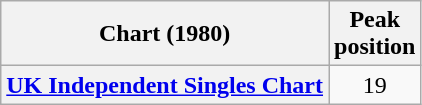<table class="wikitable sortable plainrowheaders" style="text-align:center">
<tr>
<th>Chart (1980)</th>
<th>Peak<br>position</th>
</tr>
<tr>
<th scope="row"><a href='#'>UK Independent Singles Chart</a></th>
<td style="text-align:center;">19</td>
</tr>
</table>
